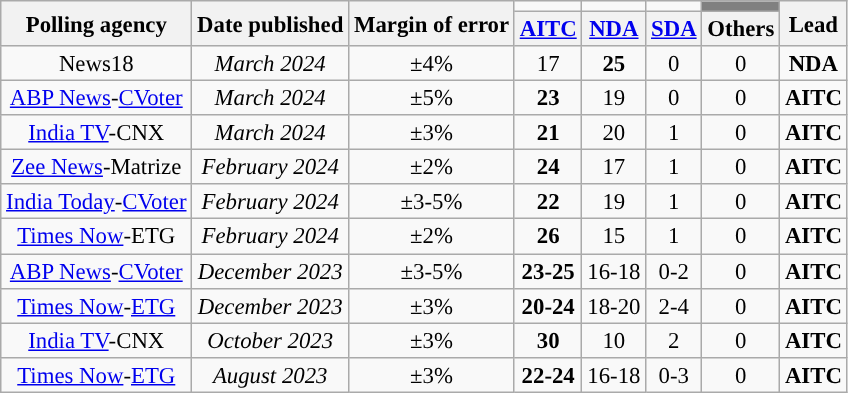<table class="wikitable sortable" style="text-align:center;font-size:95%;line-height:16px">
<tr>
<th rowspan="2">Polling agency</th>
<th rowspan="2">Date published</th>
<th rowspan="2">Margin of error</th>
<td bgcolor=></td>
<td bgcolor=></td>
<td bgcolor=></td>
<td bgcolor=grey></td>
<th rowspan="2">Lead</th>
</tr>
<tr>
<th><a href='#'>AITC</a></th>
<th><a href='#'>NDA</a></th>
<th><a href='#'>SDA</a></th>
<th>Others</th>
</tr>
<tr>
<td>News18</td>
<td><em>March 2024</em></td>
<td>±4%</td>
<td>17</td>
<td><strong>25</strong></td>
<td>0</td>
<td>0</td>
<td><strong>NDA</strong></td>
</tr>
<tr>
<td><a href='#'>ABP News</a>-<a href='#'>CVoter</a></td>
<td><em>March 2024</em></td>
<td>±5%</td>
<td><strong>23</strong></td>
<td>19</td>
<td>0</td>
<td>0</td>
<td><strong>AITC</strong></td>
</tr>
<tr>
<td><a href='#'>India TV</a>-CNX</td>
<td><em>March 2024</em></td>
<td>±3%</td>
<td><strong>21</strong></td>
<td>20</td>
<td>1</td>
<td>0</td>
<td><strong>AITC</strong></td>
</tr>
<tr>
<td><a href='#'>Zee News</a>-Matrize</td>
<td><em>February 2024</em></td>
<td>±2%</td>
<td><strong>24</strong></td>
<td>17</td>
<td>1</td>
<td>0</td>
<td><strong>AITC</strong></td>
</tr>
<tr>
<td><a href='#'>India Today</a>-<a href='#'>CVoter</a></td>
<td><em>February 2024</em></td>
<td>±3-5%</td>
<td><strong>22</strong></td>
<td>19</td>
<td>1</td>
<td>0</td>
<td><strong>AITC</strong></td>
</tr>
<tr>
<td><a href='#'>Times Now</a>-ETG</td>
<td><em>February 2024</em></td>
<td>±2%</td>
<td><strong>26</strong></td>
<td>15</td>
<td>1</td>
<td>0</td>
<td><strong>AITC</strong></td>
</tr>
<tr>
<td><a href='#'>ABP News</a>-<a href='#'>CVoter</a></td>
<td><em>December 2023</em></td>
<td>±3-5%</td>
<td><strong>23-25</strong></td>
<td>16-18</td>
<td>0-2</td>
<td>0</td>
<td><strong>AITC</strong></td>
</tr>
<tr>
<td><a href='#'>Times Now</a>-<a href='#'>ETG</a></td>
<td><em>December 2023</em></td>
<td>±3%</td>
<td><strong>20-24</strong></td>
<td>18-20</td>
<td>2-4</td>
<td>0</td>
<td><strong>AITC</strong></td>
</tr>
<tr>
<td><a href='#'>India TV</a>-CNX</td>
<td><em>October 2023</em></td>
<td>±3%</td>
<td><strong>30</strong></td>
<td>10</td>
<td>2</td>
<td>0</td>
<td><strong>AITC</strong></td>
</tr>
<tr>
<td><a href='#'>Times Now</a>-<a href='#'>ETG</a></td>
<td><em>August 2023</em></td>
<td>±3%</td>
<td><strong>22-24</strong></td>
<td>16-18</td>
<td>0-3</td>
<td>0</td>
<td><strong>AITC</strong></td>
</tr>
</table>
